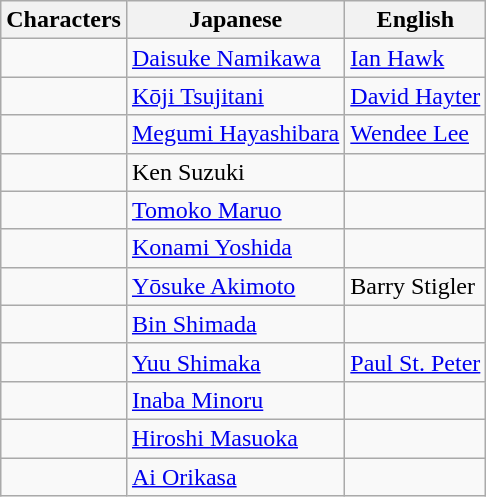<table class="wikitable">
<tr>
<th>Characters</th>
<th>Japanese</th>
<th>English</th>
</tr>
<tr>
<td></td>
<td><a href='#'>Daisuke Namikawa</a></td>
<td><a href='#'>Ian Hawk</a></td>
</tr>
<tr>
<td></td>
<td><a href='#'>Kōji Tsujitani</a></td>
<td><a href='#'>David Hayter</a></td>
</tr>
<tr>
<td></td>
<td><a href='#'>Megumi Hayashibara</a></td>
<td><a href='#'>Wendee Lee</a></td>
</tr>
<tr>
<td></td>
<td>Ken Suzuki</td>
<td></td>
</tr>
<tr>
<td></td>
<td><a href='#'>Tomoko Maruo</a></td>
<td></td>
</tr>
<tr>
<td></td>
<td><a href='#'>Konami Yoshida</a></td>
<td></td>
</tr>
<tr>
<td></td>
<td><a href='#'>Yōsuke Akimoto</a></td>
<td>Barry Stigler</td>
</tr>
<tr>
<td></td>
<td><a href='#'>Bin Shimada</a></td>
<td></td>
</tr>
<tr>
<td></td>
<td><a href='#'>Yuu Shimaka</a></td>
<td><a href='#'>Paul St. Peter</a></td>
</tr>
<tr>
<td></td>
<td><a href='#'>Inaba Minoru</a></td>
<td></td>
</tr>
<tr>
<td></td>
<td><a href='#'>Hiroshi Masuoka</a></td>
<td></td>
</tr>
<tr>
<td></td>
<td><a href='#'>Ai Orikasa</a></td>
<td></td>
</tr>
</table>
